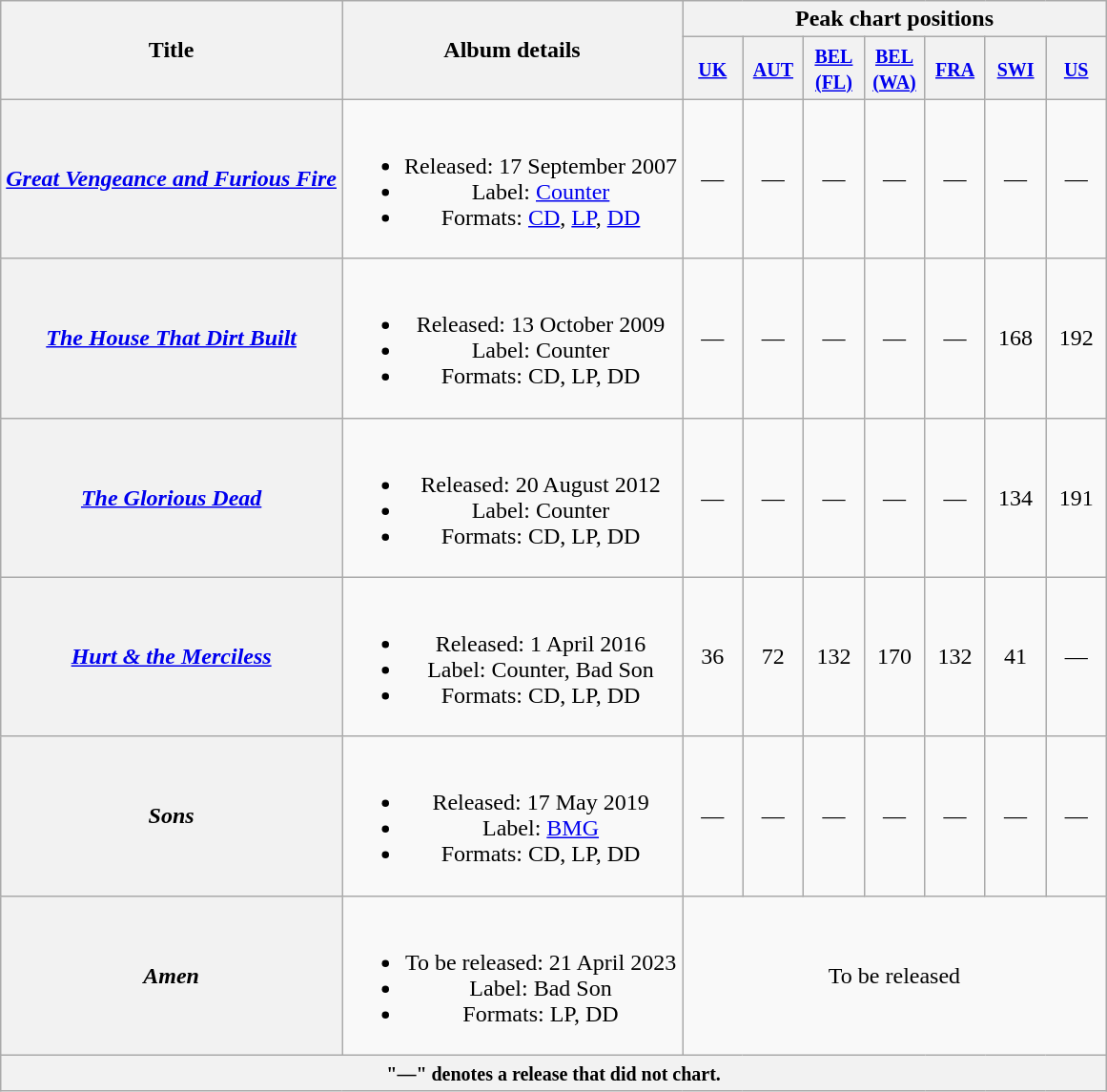<table class="wikitable plainrowheaders" style="text-align:center;">
<tr>
<th scope="col" ! rowspan=2>Title</th>
<th scope="col" ! rowspan=2>Album details</th>
<th scope="col" ! colspan=7>Peak chart positions</th>
</tr>
<tr>
<th width="35"><small><a href='#'>UK</a></small><br></th>
<th width="35"><small><a href='#'>AUT</a></small><br></th>
<th width="35"><small><a href='#'>BEL<br>(FL)</a></small><br></th>
<th width="35"><small><a href='#'>BEL<br>(WA)</a></small><br></th>
<th width="35"><small><a href='#'>FRA</a></small><br></th>
<th width="35"><small><a href='#'>SWI</a></small><br></th>
<th width="35"><small><a href='#'>US</a></small><br></th>
</tr>
<tr>
<th scope=row align="left"><em><a href='#'>Great Vengeance and Furious Fire</a></em></th>
<td><br><ul><li>Released: 17 September 2007</li><li>Label: <a href='#'>Counter</a></li><li>Formats: <a href='#'>CD</a>, <a href='#'>LP</a>, <a href='#'>DD</a></li></ul></td>
<td>—</td>
<td>—</td>
<td>—</td>
<td>—</td>
<td>—</td>
<td>—</td>
<td>—</td>
</tr>
<tr>
<th scope=row align="left"><em><a href='#'>The House That Dirt Built</a></em></th>
<td><br><ul><li>Released: 13 October 2009</li><li>Label: Counter</li><li>Formats: CD, LP, DD</li></ul></td>
<td>—</td>
<td>—</td>
<td>—</td>
<td>—</td>
<td>—</td>
<td>168</td>
<td>192</td>
</tr>
<tr>
<th scope=row align="left"><em><a href='#'>The Glorious Dead</a></em></th>
<td><br><ul><li>Released: 20 August 2012</li><li>Label: Counter</li><li>Formats: CD, LP, DD</li></ul></td>
<td>—</td>
<td>—</td>
<td>—</td>
<td>—</td>
<td>—</td>
<td>134</td>
<td>191</td>
</tr>
<tr>
<th scope=row align="left"><em><a href='#'>Hurt & the Merciless</a></em></th>
<td><br><ul><li>Released: 1 April 2016</li><li>Label: Counter, Bad Son</li><li>Formats: CD, LP, DD</li></ul></td>
<td>36</td>
<td>72</td>
<td>132</td>
<td>170</td>
<td>132</td>
<td>41</td>
<td>—</td>
</tr>
<tr>
<th scope=row align="left"><em>Sons</em></th>
<td><br><ul><li>Released: 17 May 2019</li><li>Label: <a href='#'>BMG</a></li><li>Formats: CD, LP, DD</li></ul></td>
<td>—</td>
<td>—</td>
<td>—</td>
<td>—</td>
<td>—</td>
<td>—</td>
<td>—</td>
</tr>
<tr>
<th scope=row align="left"><em>Amen</em></th>
<td><br><ul><li>To be released: 21 April 2023</li><li>Label: Bad Son</li><li>Formats: LP, DD</li></ul></td>
<td colspan="10">To be released</td>
</tr>
<tr>
<th colspan="10"><small>"—" denotes a release that did not chart.</small></th>
</tr>
</table>
